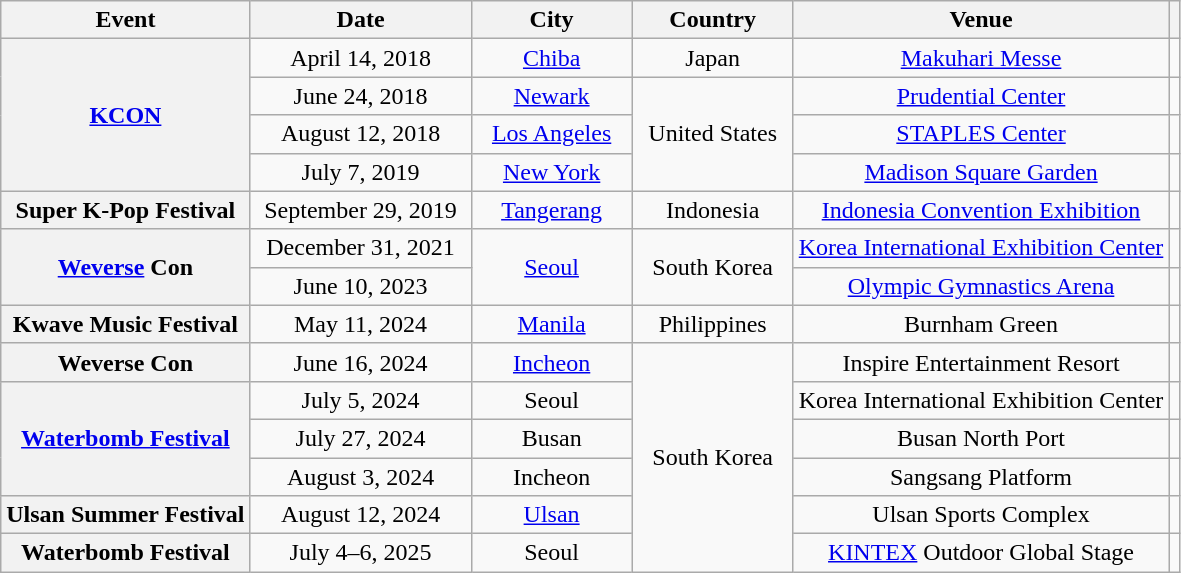<table class="wikitable plainrowheaders" style="text-align:center">
<tr>
<th scope="col">Event</th>
<th scope="col" width="140">Date</th>
<th scope="col" width="100">City</th>
<th scope="col" width="100">Country</th>
<th scope="col">Venue</th>
<th scope="col" class="unsortable"></th>
</tr>
<tr>
<th scope="row" rowspan="4"><a href='#'>KCON</a></th>
<td>April 14, 2018</td>
<td><a href='#'>Chiba</a></td>
<td>Japan</td>
<td><a href='#'>Makuhari Messe</a></td>
<td></td>
</tr>
<tr>
<td>June 24, 2018</td>
<td><a href='#'>Newark</a></td>
<td rowspan="3">United States</td>
<td><a href='#'>Prudential Center</a></td>
<td></td>
</tr>
<tr>
<td>August 12, 2018</td>
<td><a href='#'>Los Angeles</a></td>
<td><a href='#'>STAPLES Center</a></td>
<td></td>
</tr>
<tr>
<td>July 7, 2019</td>
<td><a href='#'>New York</a></td>
<td><a href='#'>Madison Square Garden</a></td>
<td></td>
</tr>
<tr>
<th scope="row">Super K-Pop Festival</th>
<td>September 29, 2019</td>
<td><a href='#'>Tangerang</a></td>
<td>Indonesia</td>
<td><a href='#'>Indonesia Convention Exhibition</a></td>
<td></td>
</tr>
<tr>
<th scope="row" rowspan="2"><a href='#'>Weverse</a> Con</th>
<td>December 31, 2021</td>
<td rowspan="2"><a href='#'>Seoul</a></td>
<td rowspan="2">South Korea</td>
<td><a href='#'>Korea International Exhibition Center</a></td>
<td></td>
</tr>
<tr>
<td>June 10, 2023</td>
<td><a href='#'>Olympic Gymnastics Arena</a></td>
<td></td>
</tr>
<tr>
<th scope="row">Kwave Music Festival</th>
<td>May 11, 2024</td>
<td><a href='#'>Manila</a></td>
<td>Philippines</td>
<td>Burnham Green</td>
<td></td>
</tr>
<tr>
<th scope="row">Weverse Con</th>
<td>June 16, 2024</td>
<td><a href='#'>Incheon</a></td>
<td rowspan="6">South Korea</td>
<td>Inspire Entertainment Resort</td>
<td></td>
</tr>
<tr>
<th scope="row" rowspan="3"><a href='#'>Waterbomb Festival</a></th>
<td>July 5, 2024</td>
<td>Seoul</td>
<td>Korea International Exhibition Center</td>
<td></td>
</tr>
<tr>
<td>July 27, 2024</td>
<td>Busan</td>
<td>Busan North Port</td>
<td></td>
</tr>
<tr>
<td>August 3, 2024</td>
<td>Incheon</td>
<td>Sangsang Platform</td>
<td></td>
</tr>
<tr>
<th scope="row">Ulsan Summer Festival</th>
<td>August 12, 2024</td>
<td><a href='#'>Ulsan</a></td>
<td>Ulsan Sports Complex</td>
<td></td>
</tr>
<tr>
<th scope="row">Waterbomb Festival</th>
<td>July 4–6, 2025</td>
<td>Seoul</td>
<td><a href='#'>KINTEX</a> Outdoor Global Stage</td>
<td></td>
</tr>
</table>
